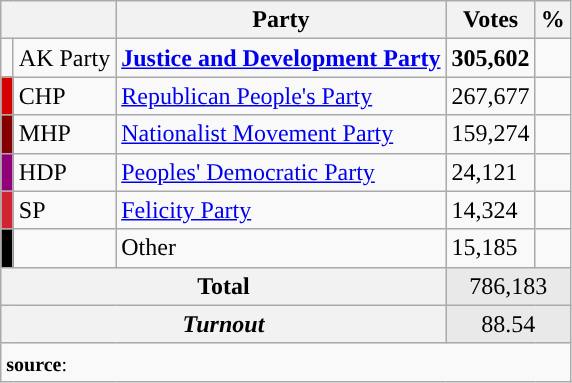<table class="wikitable">
<tr>
<th colspan="2" align="center"></th>
<th align="center">Party</th>
<th align="center">Votes</th>
<th align="center">%</th>
</tr>
<tr align="left">
<td></td>
<td>AK Party</td>
<td><strong><a href='#'>Justice and Development Party</a></strong></td>
<td><strong>305,602</strong></td>
<td><strong></strong></td>
</tr>
<tr align="left">
<td bgcolor="#d50000" width="1"></td>
<td>CHP</td>
<td><a href='#'>Republican People's Party</a></td>
<td>267,677</td>
<td></td>
</tr>
<tr align="left">
<td bgcolor="#870000" width="1"></td>
<td>MHP</td>
<td><a href='#'>Nationalist Movement Party</a></td>
<td>159,274</td>
<td></td>
</tr>
<tr align="left">
<td bgcolor="#91007B" width="1"></td>
<td>HDP</td>
<td><a href='#'>Peoples' Democratic Party</a></td>
<td>24,121</td>
<td></td>
</tr>
<tr align="left">
<td bgcolor="#D02433" width="1"></td>
<td>SP</td>
<td><a href='#'>Felicity Party</a></td>
<td>14,324</td>
<td></td>
</tr>
<tr align="left">
<td bgcolor=" " width="1"></td>
<td></td>
<td>Other</td>
<td>15,185</td>
<td></td>
</tr>
<tr align="left" style="background-color:#E9E9E9">
<th colspan="3" align="center"><strong>Total</strong></th>
<td colspan="5" align="center">786,183</td>
</tr>
<tr align="left" style="background-color:#E9E9E9">
<th colspan="3" align="center"><em>Turnout</em></th>
<td colspan="5" align="center">88.54</td>
</tr>
<tr>
<td colspan="9" align="left"><small><strong>source</strong>: </small></td>
</tr>
</table>
